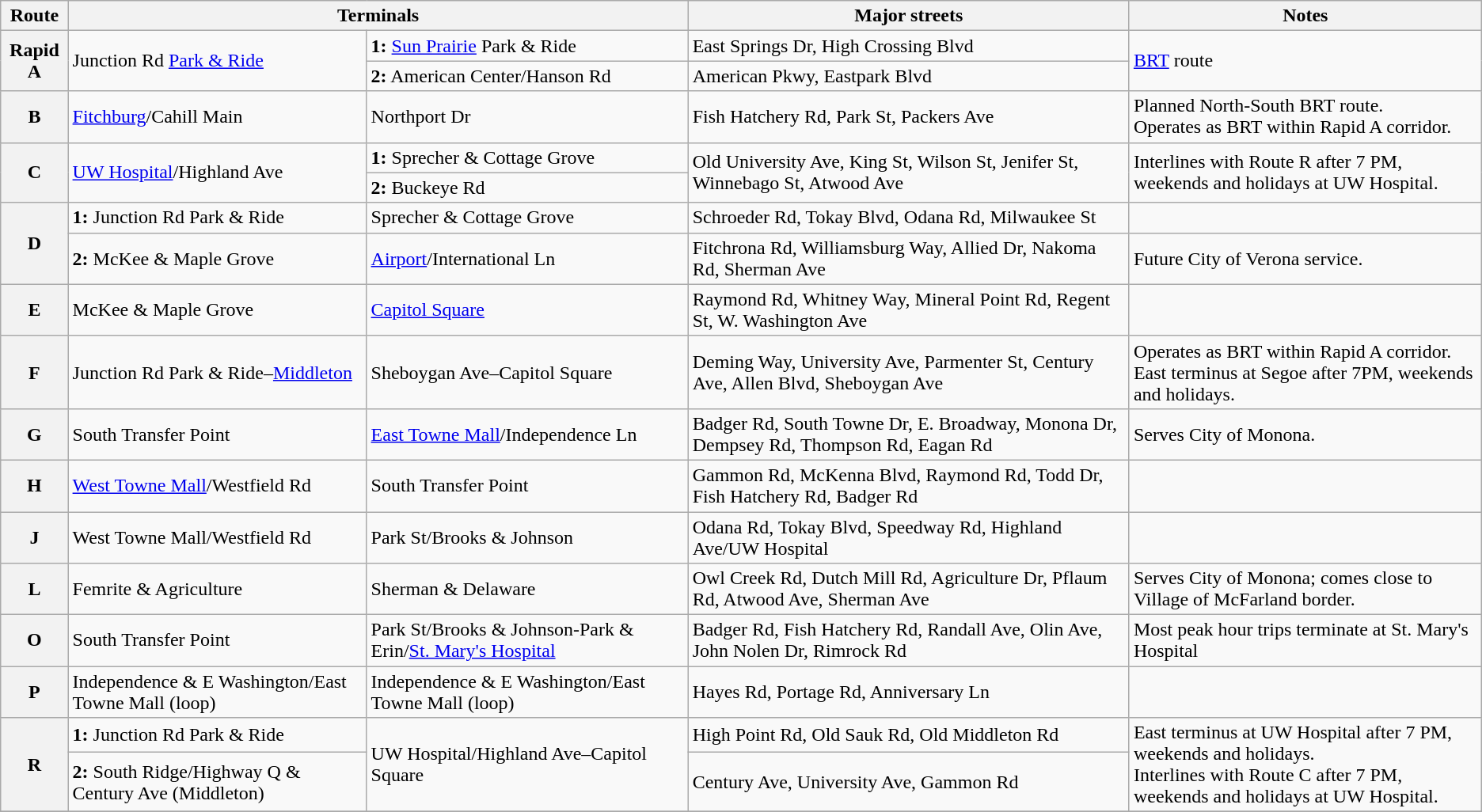<table class=wikitable>
<tr>
<th>Route</th>
<th colspan=2>Terminals</th>
<th>Major streets</th>
<th>Notes</th>
</tr>
<tr>
<th rowspan="2">Rapid A</th>
<td rowspan="2">Junction Rd <a href='#'>Park & Ride</a></td>
<td><strong>1:</strong> <a href='#'>Sun Prairie</a> Park & Ride</td>
<td>East Springs Dr, High Crossing Blvd</td>
<td rowspan="2"><a href='#'>BRT</a> route</td>
</tr>
<tr>
<td><strong>2:</strong> American Center/Hanson Rd</td>
<td>American Pkwy, Eastpark Blvd</td>
</tr>
<tr>
<th rowspan="1">B</th>
<td><a href='#'>Fitchburg</a>/Cahill Main</td>
<td>Northport Dr</td>
<td>Fish Hatchery Rd, Park St, Packers Ave</td>
<td>Planned North-South BRT route.<br>Operates as BRT within Rapid A corridor.</td>
</tr>
<tr>
<th rowspan="2">C</th>
<td rowspan="2"><a href='#'>UW Hospital</a>/Highland Ave</td>
<td><strong>1:</strong> Sprecher & Cottage Grove</td>
<td rowspan="2">Old University Ave, King St, Wilson St, Jenifer St, Winnebago St, Atwood Ave</td>
<td rowspan="2">Interlines with Route R after 7 PM, weekends and holidays at UW Hospital.</td>
</tr>
<tr>
<td><strong>2:</strong> Buckeye Rd</td>
</tr>
<tr>
<th rowspan="2">D</th>
<td><strong>1:</strong> Junction Rd Park & Ride</td>
<td>Sprecher & Cottage Grove</td>
<td>Schroeder Rd, Tokay Blvd, Odana Rd, Milwaukee St</td>
<td></td>
</tr>
<tr>
<td><strong>2:</strong> McKee & Maple Grove</td>
<td><a href='#'>Airport</a>/International Ln</td>
<td>Fitchrona Rd, Williamsburg Way, Allied Dr, Nakoma Rd, Sherman Ave</td>
<td>Future City of Verona service.</td>
</tr>
<tr>
<th rowspan="1">E</th>
<td>McKee & Maple Grove</td>
<td><a href='#'>Capitol Square</a></td>
<td>Raymond Rd, Whitney Way,  Mineral Point Rd, Regent St, W. Washington Ave</td>
<td></td>
</tr>
<tr>
<th rowspan="1">F</th>
<td>Junction Rd Park & Ride–<a href='#'>Middleton</a></td>
<td>Sheboygan Ave–Capitol Square</td>
<td>Deming Way, University Ave, Parmenter St, Century Ave, Allen Blvd, Sheboygan Ave</td>
<td>Operates as BRT within Rapid A corridor.<br>East terminus at Segoe after 7PM, weekends and holidays.</td>
</tr>
<tr>
<th rowspan="1">G</th>
<td>South Transfer Point</td>
<td><a href='#'>East Towne Mall</a>/Independence Ln</td>
<td>Badger Rd, South Towne Dr, E. Broadway, Monona Dr, Dempsey Rd, Thompson Rd, Eagan Rd</td>
<td>Serves City of Monona.</td>
</tr>
<tr>
<th rowspan="1">H</th>
<td><a href='#'>West Towne Mall</a>/Westfield Rd</td>
<td>South Transfer Point</td>
<td>Gammon Rd, McKenna Blvd, Raymond Rd, Todd Dr, Fish Hatchery Rd, Badger Rd</td>
<td></td>
</tr>
<tr>
<th rowspan="1">J</th>
<td>West Towne Mall/Westfield Rd</td>
<td>Park St/Brooks & Johnson</td>
<td>Odana Rd, Tokay Blvd, Speedway Rd, Highland Ave/UW Hospital</td>
<td></td>
</tr>
<tr>
<th rowspan="1">L</th>
<td>Femrite & Agriculture</td>
<td>Sherman & Delaware</td>
<td>Owl Creek Rd, Dutch Mill Rd, Agriculture Dr, Pflaum Rd, Atwood Ave, Sherman Ave</td>
<td>Serves City of Monona; comes close to Village of McFarland border.</td>
</tr>
<tr>
<th rowspan="1">O</th>
<td>South Transfer Point</td>
<td>Park St/Brooks & Johnson-Park & Erin/<a href='#'>St. Mary's Hospital</a></td>
<td>Badger Rd, Fish Hatchery Rd, Randall Ave, Olin Ave, John Nolen Dr, Rimrock Rd</td>
<td>Most peak hour trips terminate at St. Mary's Hospital</td>
</tr>
<tr>
<th rowspan="1">P</th>
<td>Independence & E Washington/East Towne Mall (loop)</td>
<td>Independence & E Washington/East Towne Mall (loop)</td>
<td>Hayes Rd, Portage Rd, Anniversary Ln</td>
<td></td>
</tr>
<tr>
<th rowspan="2">R</th>
<td><strong>1:</strong> Junction Rd Park & Ride</td>
<td rowspan="2">UW Hospital/Highland Ave–Capitol Square</td>
<td>High Point Rd, Old Sauk Rd, Old Middleton Rd</td>
<td rowspan="2">East terminus at UW Hospital after 7 PM, weekends and holidays.<br>Interlines with Route C after 7 PM, weekends and holidays at UW Hospital.</td>
</tr>
<tr>
<td><strong>2:</strong> South Ridge/Highway Q & Century Ave (Middleton)</td>
<td>Century Ave, University Ave, Gammon Rd</td>
</tr>
<tr>
</tr>
</table>
